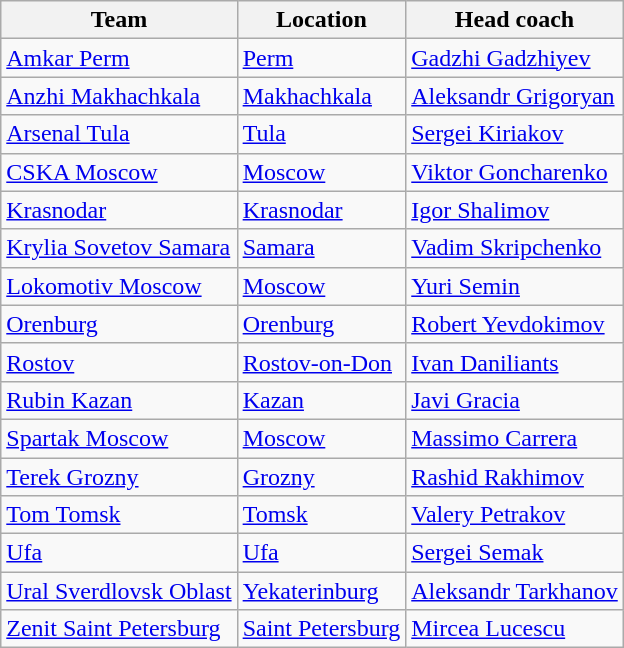<table class="wikitable">
<tr>
<th>Team</th>
<th>Location</th>
<th>Head coach</th>
</tr>
<tr>
<td><a href='#'>Amkar Perm</a></td>
<td><a href='#'>Perm</a></td>
<td> <a href='#'>Gadzhi Gadzhiyev</a></td>
</tr>
<tr>
<td><a href='#'>Anzhi Makhachkala</a></td>
<td><a href='#'>Makhachkala</a></td>
<td> <a href='#'>Aleksandr Grigoryan</a></td>
</tr>
<tr>
<td><a href='#'>Arsenal Tula</a></td>
<td><a href='#'>Tula</a></td>
<td> <a href='#'>Sergei Kiriakov</a></td>
</tr>
<tr>
<td><a href='#'>CSKA Moscow</a></td>
<td><a href='#'>Moscow</a></td>
<td> <a href='#'>Viktor Goncharenko</a></td>
</tr>
<tr>
<td><a href='#'>Krasnodar</a></td>
<td><a href='#'>Krasnodar</a></td>
<td> <a href='#'>Igor Shalimov</a></td>
</tr>
<tr>
<td><a href='#'>Krylia Sovetov Samara</a></td>
<td><a href='#'>Samara</a></td>
<td> <a href='#'>Vadim Skripchenko</a></td>
</tr>
<tr>
<td><a href='#'>Lokomotiv Moscow</a></td>
<td><a href='#'>Moscow</a></td>
<td> <a href='#'>Yuri Semin</a></td>
</tr>
<tr>
<td><a href='#'>Orenburg</a></td>
<td><a href='#'>Orenburg</a></td>
<td> <a href='#'>Robert Yevdokimov</a></td>
</tr>
<tr>
<td><a href='#'>Rostov</a></td>
<td><a href='#'>Rostov-on-Don</a></td>
<td> <a href='#'>Ivan Daniliants</a></td>
</tr>
<tr>
<td><a href='#'>Rubin Kazan</a></td>
<td><a href='#'>Kazan</a></td>
<td> <a href='#'>Javi Gracia</a></td>
</tr>
<tr>
<td><a href='#'>Spartak Moscow</a></td>
<td><a href='#'>Moscow</a></td>
<td> <a href='#'>Massimo Carrera</a></td>
</tr>
<tr>
<td><a href='#'>Terek Grozny</a></td>
<td><a href='#'>Grozny</a></td>
<td> <a href='#'>Rashid Rakhimov</a></td>
</tr>
<tr>
<td><a href='#'>Tom Tomsk</a></td>
<td><a href='#'>Tomsk</a></td>
<td> <a href='#'>Valery Petrakov</a></td>
</tr>
<tr>
<td><a href='#'>Ufa</a></td>
<td><a href='#'>Ufa</a></td>
<td> <a href='#'>Sergei Semak</a></td>
</tr>
<tr>
<td><a href='#'>Ural Sverdlovsk Oblast</a></td>
<td><a href='#'>Yekaterinburg</a></td>
<td> <a href='#'>Aleksandr Tarkhanov</a></td>
</tr>
<tr>
<td><a href='#'>Zenit Saint Petersburg</a></td>
<td><a href='#'>Saint Petersburg</a></td>
<td> <a href='#'>Mircea Lucescu</a></td>
</tr>
</table>
